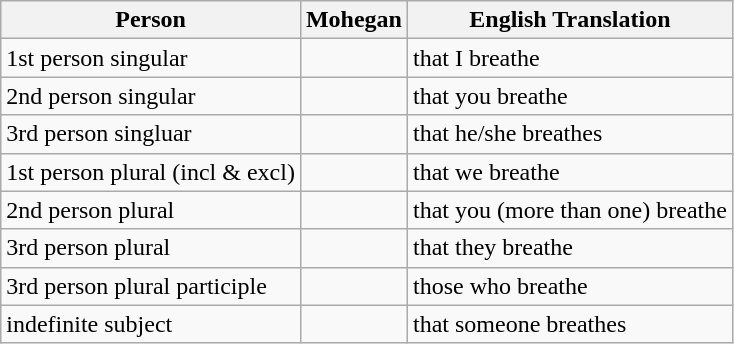<table class="wikitable">
<tr>
<th>Person</th>
<th>Mohegan</th>
<th>English Translation</th>
</tr>
<tr>
<td>1st person singular</td>
<td></td>
<td>that I breathe</td>
</tr>
<tr>
<td>2nd person singular</td>
<td></td>
<td>that you breathe</td>
</tr>
<tr>
<td>3rd person singluar</td>
<td></td>
<td>that he/she breathes</td>
</tr>
<tr>
<td>1st person plural (incl & excl)</td>
<td></td>
<td>that we breathe</td>
</tr>
<tr>
<td>2nd person plural</td>
<td></td>
<td>that you (more than one) breathe</td>
</tr>
<tr>
<td>3rd person plural</td>
<td></td>
<td>that they breathe</td>
</tr>
<tr>
<td>3rd person plural participle</td>
<td></td>
<td>those who breathe</td>
</tr>
<tr>
<td>indefinite subject</td>
<td></td>
<td>that someone breathes</td>
</tr>
</table>
